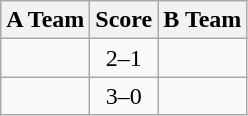<table class=wikitable style="border:1px solid #AAAAAA;">
<tr>
<th>A Team</th>
<th>Score</th>
<th>B Team</th>
</tr>
<tr>
<td><strong></strong></td>
<td align="center">2–1</td>
<td></td>
</tr>
<tr>
<td><strong></strong></td>
<td align="center">3–0</td>
<td></td>
</tr>
</table>
